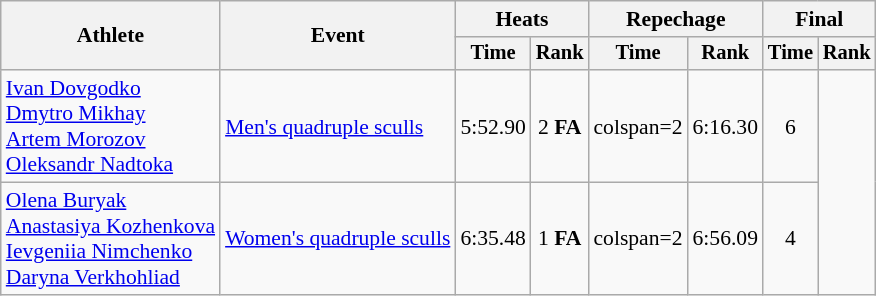<table class="wikitable" style="font-size:90%">
<tr>
<th rowspan="2">Athlete</th>
<th rowspan="2">Event</th>
<th colspan="2">Heats</th>
<th colspan="2">Repechage</th>
<th colspan="2">Final</th>
</tr>
<tr style="font-size:95%">
<th>Time</th>
<th>Rank</th>
<th>Time</th>
<th>Rank</th>
<th>Time</th>
<th>Rank</th>
</tr>
<tr align=center>
<td align=left><a href='#'>Ivan Dovgodko</a><br><a href='#'>Dmytro Mikhay</a><br><a href='#'>Artem Morozov</a><br><a href='#'>Oleksandr Nadtoka</a></td>
<td align=left><a href='#'>Men's quadruple sculls</a></td>
<td>5:52.90</td>
<td>2 <strong>FA</strong></td>
<td>colspan=2 </td>
<td>6:16.30</td>
<td>6</td>
</tr>
<tr align=center>
<td align=left><a href='#'>Olena Buryak</a><br><a href='#'>Anastasiya Kozhenkova</a><br><a href='#'>Ievgeniia Nimchenko</a><br><a href='#'>Daryna Verkhohliad</a></td>
<td align=left><a href='#'>Women's quadruple sculls</a></td>
<td>6:35.48</td>
<td>1 <strong>FA</strong></td>
<td>colspan=2 </td>
<td>6:56.09</td>
<td>4</td>
</tr>
</table>
